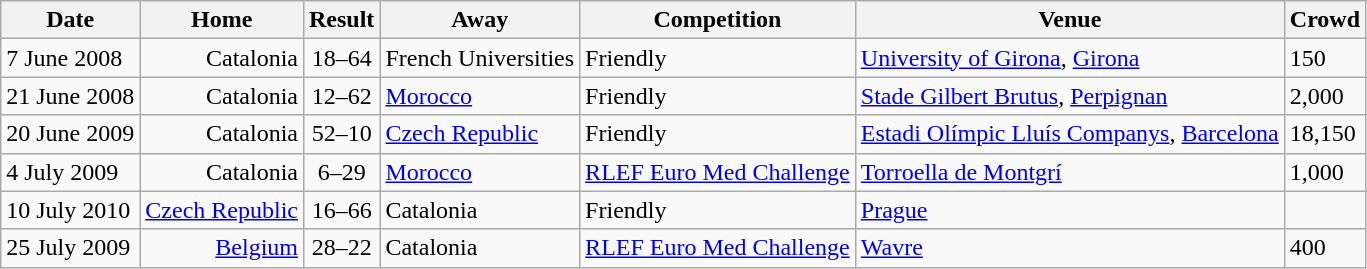<table class="wikitable">
<tr>
<th>Date</th>
<th>Home</th>
<th>Result</th>
<th>Away</th>
<th>Competition</th>
<th>Venue</th>
<th>Crowd</th>
</tr>
<tr>
<td>7 June 2008</td>
<td align="right">Catalonia </td>
<td align="center">18–64</td>
<td> French Universities</td>
<td>Friendly</td>
<td> <a href='#'>University of Girona</a>, <a href='#'>Girona</a></td>
<td>150</td>
</tr>
<tr>
<td>21 June 2008</td>
<td align="right">Catalonia </td>
<td align="center">12–62</td>
<td> <a href='#'>Morocco</a></td>
<td>Friendly</td>
<td> <a href='#'>Stade Gilbert Brutus</a>, <a href='#'>Perpignan</a></td>
<td>2,000</td>
</tr>
<tr>
<td>20 June 2009</td>
<td align="right">Catalonia </td>
<td align="center">52–10</td>
<td> <a href='#'>Czech Republic</a></td>
<td>Friendly</td>
<td> <a href='#'>Estadi Olímpic Lluís Companys</a>, <a href='#'>Barcelona</a></td>
<td>18,150</td>
</tr>
<tr>
<td>4 July 2009</td>
<td align="right">Catalonia </td>
<td align="center">6–29</td>
<td> <a href='#'>Morocco</a></td>
<td><a href='#'>RLEF Euro Med Challenge</a></td>
<td> <a href='#'>Torroella de Montgrí</a></td>
<td>1,000</td>
</tr>
<tr>
<td>10 July 2010</td>
<td align="right"><a href='#'>Czech Republic</a> </td>
<td align="center">16–66</td>
<td> Catalonia</td>
<td>Friendly</td>
<td> <a href='#'>Prague</a></td>
<td></td>
</tr>
<tr>
<td>25 July 2009</td>
<td align="right"><a href='#'>Belgium</a> </td>
<td align="center">28–22</td>
<td> Catalonia</td>
<td><a href='#'>RLEF Euro Med Challenge</a></td>
<td> <a href='#'>Wavre</a></td>
<td>400</td>
</tr>
</table>
